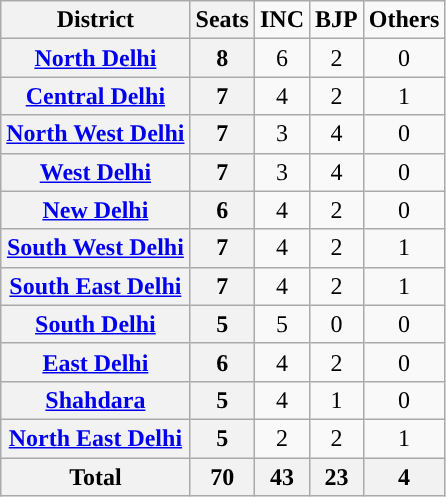<table class="wikitable sortable" style="text-align:center;">
<tr>
<th>District</th>
<th>Seats</th>
<td><span><strong>INC</strong></span></td>
<td><span><strong>BJP</strong></span></td>
<td><span><strong>Others</strong></span></td>
</tr>
<tr>
<th><a href='#'>North Delhi</a></th>
<th>8</th>
<td style="background:">6</td>
<td>2</td>
<td>0</td>
</tr>
<tr>
<th><a href='#'>Central Delhi</a></th>
<th>7</th>
<td style="background:">4</td>
<td>2</td>
<td>1</td>
</tr>
<tr>
<th><a href='#'>North West Delhi</a></th>
<th>7</th>
<td>3</td>
<td style="background:">4</td>
<td>0</td>
</tr>
<tr>
<th><a href='#'>West Delhi</a></th>
<th>7</th>
<td>3</td>
<td style="background:">4</td>
<td>0</td>
</tr>
<tr>
<th><a href='#'>New Delhi</a></th>
<th>6</th>
<td style="background:">4</td>
<td>2</td>
<td>0</td>
</tr>
<tr>
<th><a href='#'>South West Delhi</a></th>
<th>7</th>
<td style="background:">4</td>
<td>2</td>
<td>1</td>
</tr>
<tr>
<th><a href='#'>South East Delhi</a></th>
<th>7</th>
<td style="background:">4</td>
<td>2</td>
<td>1</td>
</tr>
<tr>
<th><a href='#'>South Delhi</a></th>
<th>5</th>
<td style="background:">5</td>
<td>0</td>
<td>0</td>
</tr>
<tr>
<th><a href='#'>East Delhi</a></th>
<th>6</th>
<td style="background:">4</td>
<td>2</td>
<td>0</td>
</tr>
<tr>
<th><a href='#'>Shahdara</a></th>
<th>5</th>
<td style="background:">4</td>
<td>1</td>
<td>0</td>
</tr>
<tr>
<th><a href='#'>North East Delhi</a></th>
<th>5</th>
<td>2</td>
<td>2</td>
<td>1</td>
</tr>
<tr>
<th>Total</th>
<th>70</th>
<th>43</th>
<th>23</th>
<th>4</th>
</tr>
</table>
